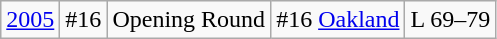<table class="wikitable" style="text-align:center">
<tr>
<td><a href='#'>2005</a></td>
<td>#16</td>
<td>Opening Round</td>
<td>#16 <a href='#'>Oakland</a></td>
<td>L 69–79</td>
</tr>
</table>
